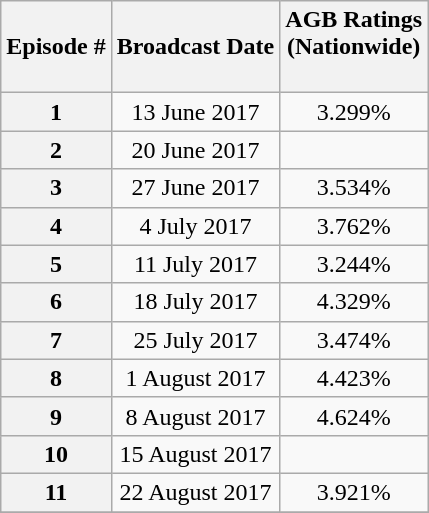<table class=wikitable style="text-align:center">
<tr>
<th>Episode #</th>
<th>Broadcast Date</th>
<th>AGB Ratings<br>(Nationwide)<br><br></th>
</tr>
<tr>
<th>1</th>
<td>13 June 2017</td>
<td>3.299%</td>
</tr>
<tr>
<th>2</th>
<td>20 June 2017</td>
<td></td>
</tr>
<tr>
<th>3</th>
<td>27 June 2017</td>
<td>3.534%</td>
</tr>
<tr>
<th>4</th>
<td>4 July 2017</td>
<td>3.762%</td>
</tr>
<tr>
<th>5</th>
<td>11 July 2017</td>
<td>3.244%</td>
</tr>
<tr>
<th>6</th>
<td>18 July 2017</td>
<td>4.329%</td>
</tr>
<tr>
<th>7</th>
<td>25 July 2017</td>
<td>3.474%</td>
</tr>
<tr>
<th>8</th>
<td>1 August 2017</td>
<td>4.423%</td>
</tr>
<tr>
<th>9</th>
<td>8 August 2017</td>
<td>4.624%</td>
</tr>
<tr>
<th>10</th>
<td>15 August 2017</td>
<td></td>
</tr>
<tr>
<th>11</th>
<td>22 August 2017</td>
<td>3.921%</td>
</tr>
<tr>
</tr>
</table>
